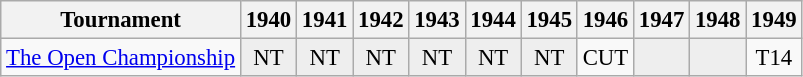<table class="wikitable" style="font-size:95%;text-align:center;">
<tr>
<th>Tournament</th>
<th>1940</th>
<th>1941</th>
<th>1942</th>
<th>1943</th>
<th>1944</th>
<th>1945</th>
<th>1946</th>
<th>1947</th>
<th>1948</th>
<th>1949</th>
</tr>
<tr>
<td align=left><a href='#'>The Open Championship</a></td>
<td style="background:#eeeeee;">NT</td>
<td style="background:#eeeeee;">NT</td>
<td style="background:#eeeeee;">NT</td>
<td style="background:#eeeeee;">NT</td>
<td style="background:#eeeeee;">NT</td>
<td style="background:#eeeeee;">NT</td>
<td>CUT</td>
<td style="background:#eeeeee;"></td>
<td style="background:#eeeeee;"></td>
<td>T14</td>
</tr>
</table>
